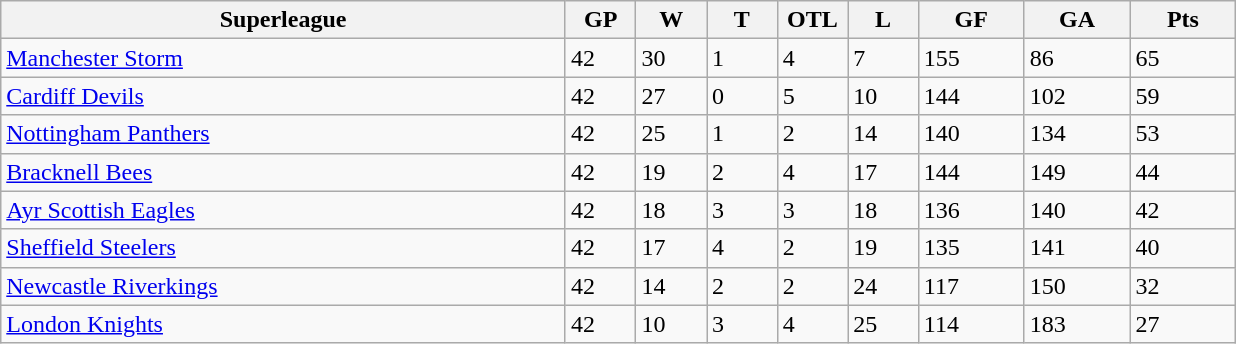<table class="wikitable">
<tr>
<th width="40%">Superleague</th>
<th width="5%">GP</th>
<th width="5%">W</th>
<th width="5%">T</th>
<th width="5%">OTL</th>
<th width="5%">L</th>
<th width="7.5%">GF</th>
<th width="7.5%">GA</th>
<th width="7.5%">Pts</th>
</tr>
<tr>
<td><a href='#'>Manchester Storm</a></td>
<td>42</td>
<td>30</td>
<td>1</td>
<td>4</td>
<td>7</td>
<td>155</td>
<td>86</td>
<td>65</td>
</tr>
<tr>
<td><a href='#'>Cardiff Devils</a></td>
<td>42</td>
<td>27</td>
<td>0</td>
<td>5</td>
<td>10</td>
<td>144</td>
<td>102</td>
<td>59</td>
</tr>
<tr>
<td><a href='#'>Nottingham Panthers</a></td>
<td>42</td>
<td>25</td>
<td>1</td>
<td>2</td>
<td>14</td>
<td>140</td>
<td>134</td>
<td>53</td>
</tr>
<tr>
<td><a href='#'>Bracknell Bees</a></td>
<td>42</td>
<td>19</td>
<td>2</td>
<td>4</td>
<td>17</td>
<td>144</td>
<td>149</td>
<td>44</td>
</tr>
<tr>
<td><a href='#'>Ayr Scottish Eagles</a></td>
<td>42</td>
<td>18</td>
<td>3</td>
<td>3</td>
<td>18</td>
<td>136</td>
<td>140</td>
<td>42</td>
</tr>
<tr>
<td><a href='#'>Sheffield Steelers</a></td>
<td>42</td>
<td>17</td>
<td>4</td>
<td>2</td>
<td>19</td>
<td>135</td>
<td>141</td>
<td>40</td>
</tr>
<tr>
<td><a href='#'>Newcastle Riverkings</a></td>
<td>42</td>
<td>14</td>
<td>2</td>
<td>2</td>
<td>24</td>
<td>117</td>
<td>150</td>
<td>32</td>
</tr>
<tr>
<td><a href='#'>London Knights</a></td>
<td>42</td>
<td>10</td>
<td>3</td>
<td>4</td>
<td>25</td>
<td>114</td>
<td>183</td>
<td>27</td>
</tr>
</table>
